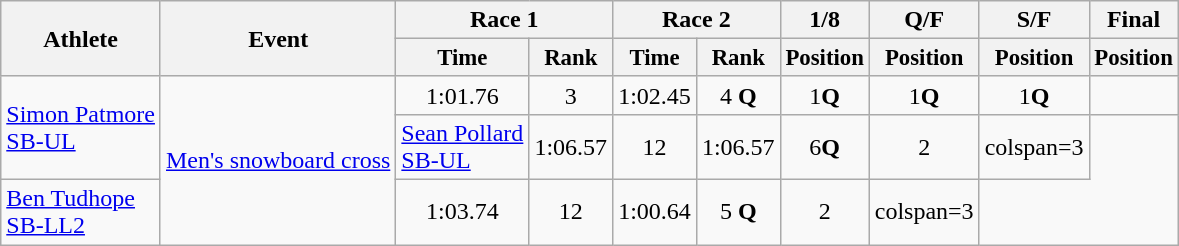<table class="wikitable">
<tr>
<th rowspan="2">Athlete</th>
<th rowspan="2">Event</th>
<th colspan=2>Race 1</th>
<th colspan=2>Race 2</th>
<th>1/8</th>
<th>Q/F</th>
<th>S/F</th>
<th>Final</th>
</tr>
<tr style="font-size:95%">
<th>Time</th>
<th>Rank</th>
<th>Time</th>
<th>Rank</th>
<th>Position</th>
<th>Position</th>
<th>Position</th>
<th>Position</th>
</tr>
<tr style="text-align:center;">
<td style="text-align:left;" rowspan="2"><a href='#'>Simon Patmore</a>  <br> <a href='#'>SB-UL</a></td>
<td style="text-align:left;" rowspan="3"><a href='#'>Men's snowboard cross</a></td>
<td>1:01.76</td>
<td>3</td>
<td>1:02.45</td>
<td>4 <strong>Q</strong></td>
<td>1<strong>Q</strong></td>
<td>1<strong>Q</strong></td>
<td>1<strong>Q</strong></td>
<td></td>
</tr>
<tr style="text-align:center;">
<td align="left"><a href='#'>Sean Pollard</a> <br> <a href='#'>SB-UL</a></td>
<td>1:06.57</td>
<td>12</td>
<td>1:06.57</td>
<td>6<strong>Q</strong></td>
<td>2</td>
<td>colspan=3 </td>
</tr>
<tr style="text-align:center;">
<td align="left"><a href='#'>Ben Tudhope</a> <br> <a href='#'>SB-LL2</a></td>
<td>1:03.74</td>
<td>12</td>
<td>1:00.64</td>
<td>5 <strong>Q</strong></td>
<td>2</td>
<td>colspan=3</td>
</tr>
</table>
